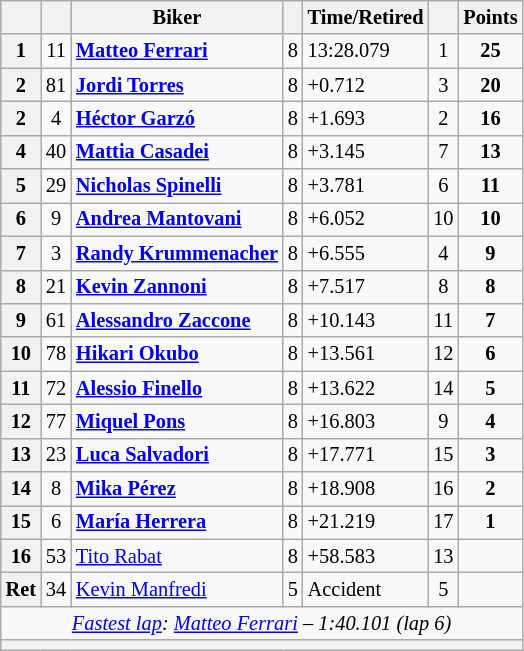<table class="wikitable sortable" style="font-size: 85%;">
<tr>
<th scope="col"></th>
<th scope="col"></th>
<th scope="col">Biker</th>
<th scope="col" class="unsortable"></th>
<th scope="col" class="unsortable">Time/Retired</th>
<th scope="col"></th>
<th scope="col">Points</th>
</tr>
<tr>
<th scope="row">1</th>
<td align="center">11</td>
<td> <strong><a href='#'>Matteo Ferrari</a></strong></td>
<td>8</td>
<td>13:28.079</td>
<td align="center">1</td>
<td align="center"><strong>25</strong></td>
</tr>
<tr>
<th scope="row">2</th>
<td align="center">81</td>
<td> <strong><a href='#'>Jordi Torres</a></strong></td>
<td>8</td>
<td>+0.712</td>
<td align="center">3</td>
<td align="center"><strong>20</strong></td>
</tr>
<tr>
<th scope="row">2</th>
<td align="center">4</td>
<td> <strong><a href='#'>Héctor Garzó</a></strong></td>
<td>8</td>
<td>+1.693</td>
<td align="center">2</td>
<td align="center"><strong>16</strong></td>
</tr>
<tr>
<th scope="row">4</th>
<td align="center">40</td>
<td> <strong><a href='#'>Mattia Casadei</a></strong></td>
<td>8</td>
<td>+3.145</td>
<td align="center">7</td>
<td align="center"><strong>13</strong></td>
</tr>
<tr>
<th scope="row">5</th>
<td align="center">29</td>
<td> <strong><a href='#'>Nicholas Spinelli</a></strong></td>
<td>8</td>
<td>+3.781</td>
<td align="center">6</td>
<td align="center"><strong>11</strong></td>
</tr>
<tr>
<th scope="row">6</th>
<td align="center">9</td>
<td> <strong><a href='#'>Andrea Mantovani</a></strong></td>
<td>8</td>
<td>+6.052</td>
<td align="center">10</td>
<td align="center"><strong>10</strong></td>
</tr>
<tr>
<th scope="row">7</th>
<td align="center">3</td>
<td> <strong><a href='#'>Randy Krummenacher</a></strong></td>
<td>8</td>
<td>+6.555</td>
<td align="center">4</td>
<td align="center"><strong>9</strong></td>
</tr>
<tr>
<th scope="row">8</th>
<td align="center">21</td>
<td> <strong><a href='#'>Kevin Zannoni</a></strong></td>
<td>8</td>
<td>+7.517</td>
<td align="center">8</td>
<td align="center"><strong>8</strong></td>
</tr>
<tr>
<th scope="row">9</th>
<td align="center">61</td>
<td> <strong><a href='#'>Alessandro Zaccone</a></strong></td>
<td>8</td>
<td>+10.143</td>
<td align="center">11</td>
<td align="center"><strong>7</strong></td>
</tr>
<tr>
<th scope="row">10</th>
<td align="center">78</td>
<td> <strong><a href='#'>Hikari Okubo</a></strong></td>
<td>8</td>
<td>+13.561</td>
<td align="center">12</td>
<td align="center"><strong>6</strong></td>
</tr>
<tr>
<th scope="row">11</th>
<td align="center">72</td>
<td> <strong><a href='#'>Alessio Finello</a></strong></td>
<td>8</td>
<td>+13.622</td>
<td align="center">14</td>
<td align="center"><strong>5</strong></td>
</tr>
<tr>
<th scope="row">12</th>
<td align="center">77</td>
<td> <strong><a href='#'>Miquel Pons</a></strong></td>
<td>8</td>
<td>+16.803</td>
<td align="center">9</td>
<td align="center"><strong>4</strong></td>
</tr>
<tr>
<th scope="row">13</th>
<td align="center">23</td>
<td> <strong><a href='#'>Luca Salvadori</a></strong></td>
<td>8</td>
<td>+17.771</td>
<td align="center">15</td>
<td align="center"><strong>3</strong></td>
</tr>
<tr>
<th scope="row">14</th>
<td align="center">8</td>
<td> <strong><a href='#'>Mika Pérez</a></strong></td>
<td>8</td>
<td>+18.908</td>
<td align="center">16</td>
<td align="center"><strong>2</strong></td>
</tr>
<tr>
<th scope="row">15</th>
<td align="center">6</td>
<td> <strong><a href='#'>María Herrera</a></strong></td>
<td>8</td>
<td>+21.219</td>
<td align="center">17</td>
<td align="center"><strong>1</strong></td>
</tr>
<tr>
<th scope="row">16</th>
<td align="center">53</td>
<td> <a href='#'>Tito Rabat</a></td>
<td>8</td>
<td>+58.583</td>
<td align="center">13</td>
<td></td>
</tr>
<tr>
<th scope="row">Ret</th>
<td align="center">34</td>
<td> <a href='#'>Kevin Manfredi</a></td>
<td>5</td>
<td>Accident</td>
<td align="center">5</td>
<td></td>
</tr>
<tr class="sortbottom">
<td colspan="7" style="text-align:center"><em><a href='#'>Fastest lap</a>:  <a href='#'>Matteo Ferrari</a> – 1:40.101 (lap 6)</em></td>
</tr>
<tr>
<th colspan="7"></th>
</tr>
</table>
